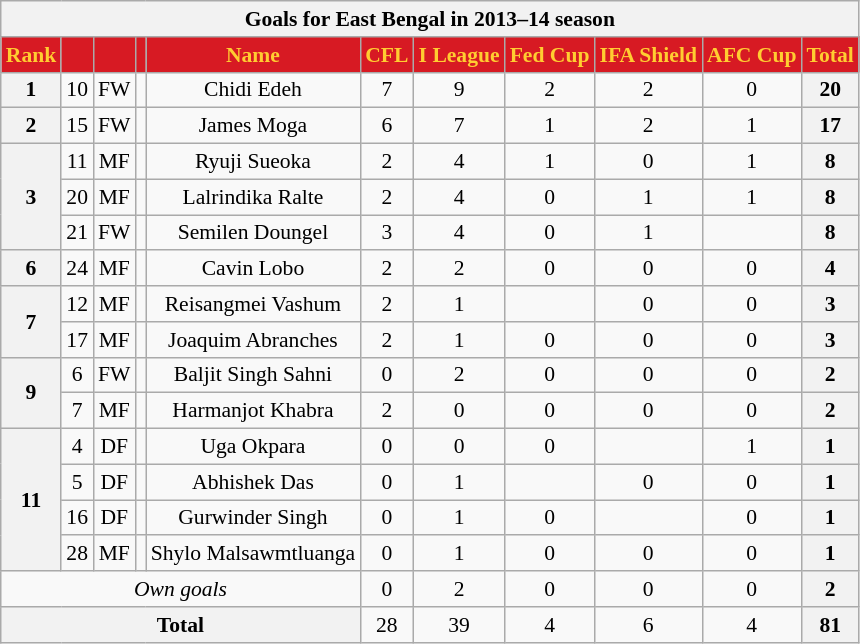<table class="wikitable" style="text-align:center; font-size:90%;">
<tr>
<th colspan="11">Goals for East Bengal in 2013–14 season</th>
</tr>
<tr>
<th style="background:#d71a23; color:#ffcd31; text-align:center;">Rank</th>
<th style="background:#d71a23; color:#ffcd31; text-align:center;"></th>
<th style="background:#d71a23; color:#ffcd31; text-align:center;"></th>
<th style="background:#d71a23; color:#ffcd31; text-align:center;"></th>
<th style="background:#d71a23; color:#ffcd31; text-align:center;">Name</th>
<th style="background:#d71a23; color:#ffcd31; text-align:center;">CFL</th>
<th style="background:#d71a23; color:#ffcd31; text-align:center;">I League</th>
<th style="background:#d71a23; color:#ffcd31; text-align:center;">Fed Cup</th>
<th style="background:#d71a23; color:#ffcd31; text-align:center;">IFA Shield</th>
<th style="background:#d71a23; color:#ffcd31; text-align:center;">AFC Cup</th>
<th style="background:#d71a23; color:#ffcd31; text-align:center;">Total</th>
</tr>
<tr>
<th>1</th>
<td>10</td>
<td>FW</td>
<td></td>
<td>Chidi Edeh</td>
<td>7</td>
<td>9</td>
<td>2</td>
<td>2</td>
<td>0</td>
<th>20</th>
</tr>
<tr>
<th>2</th>
<td>15</td>
<td>FW</td>
<td></td>
<td>James Moga</td>
<td>6</td>
<td>7</td>
<td>1</td>
<td>2</td>
<td>1</td>
<th>17</th>
</tr>
<tr>
<th rowspan="3">3</th>
<td>11</td>
<td>MF</td>
<td></td>
<td>Ryuji Sueoka</td>
<td>2</td>
<td>4</td>
<td>1</td>
<td>0</td>
<td>1</td>
<th>8</th>
</tr>
<tr>
<td>20</td>
<td>MF</td>
<td></td>
<td>Lalrindika Ralte</td>
<td>2</td>
<td>4</td>
<td>0</td>
<td>1</td>
<td>1</td>
<th>8</th>
</tr>
<tr>
<td>21</td>
<td>FW</td>
<td></td>
<td>Semilen Doungel</td>
<td>3</td>
<td>4</td>
<td>0</td>
<td>1</td>
<td></td>
<th>8</th>
</tr>
<tr>
<th>6</th>
<td>24</td>
<td>MF</td>
<td></td>
<td>Cavin Lobo</td>
<td>2</td>
<td>2</td>
<td>0</td>
<td>0</td>
<td>0</td>
<th>4</th>
</tr>
<tr>
<th rowspan="2">7</th>
<td>12</td>
<td>MF</td>
<td></td>
<td>Reisangmei Vashum</td>
<td>2</td>
<td>1</td>
<td></td>
<td>0</td>
<td>0</td>
<th>3</th>
</tr>
<tr>
<td>17</td>
<td>MF</td>
<td></td>
<td>Joaquim Abranches</td>
<td>2</td>
<td>1</td>
<td>0</td>
<td>0</td>
<td>0</td>
<th>3</th>
</tr>
<tr>
<th rowspan="2">9</th>
<td>6</td>
<td>FW</td>
<td></td>
<td>Baljit Singh Sahni</td>
<td>0</td>
<td>2</td>
<td>0</td>
<td>0</td>
<td>0</td>
<th>2</th>
</tr>
<tr>
<td>7</td>
<td>MF</td>
<td></td>
<td>Harmanjot Khabra</td>
<td>2</td>
<td>0</td>
<td>0</td>
<td>0</td>
<td>0</td>
<th>2</th>
</tr>
<tr>
<th rowspan="4">11</th>
<td>4</td>
<td>DF</td>
<td></td>
<td>Uga Okpara</td>
<td>0</td>
<td>0</td>
<td>0</td>
<td></td>
<td>1</td>
<th>1</th>
</tr>
<tr>
<td>5</td>
<td>DF</td>
<td></td>
<td>Abhishek Das</td>
<td>0</td>
<td>1</td>
<td></td>
<td>0</td>
<td>0</td>
<th>1</th>
</tr>
<tr>
<td>16</td>
<td>DF</td>
<td></td>
<td>Gurwinder Singh</td>
<td>0</td>
<td>1</td>
<td>0</td>
<td></td>
<td>0</td>
<th>1</th>
</tr>
<tr>
<td>28</td>
<td>MF</td>
<td></td>
<td>Shylo Malsawmtluanga</td>
<td>0</td>
<td>1</td>
<td>0</td>
<td>0</td>
<td>0</td>
<th>1</th>
</tr>
<tr>
<td colspan="5"><em>Own goals</em></td>
<td>0</td>
<td>2</td>
<td>0</td>
<td>0</td>
<td>0</td>
<th>2</th>
</tr>
<tr>
<th colspan="5">Total</th>
<td>28</td>
<td>39</td>
<td>4</td>
<td>6</td>
<td>4</td>
<th>81</th>
</tr>
</table>
